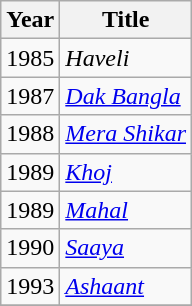<table class="wikitable sortable">
<tr>
<th scope="col">Year</th>
<th scope="col">Title</th>
</tr>
<tr>
<td style="text-align: center;">1985</td>
<td><em>Haveli</em></td>
</tr>
<tr>
<td style="text-align: center;">1987</td>
<td><em><a href='#'>Dak Bangla</a></em></td>
</tr>
<tr>
<td style="text-align: center;">1988</td>
<td><em><a href='#'>Mera Shikar</a></em></td>
</tr>
<tr>
<td style="text-align: center;">1989</td>
<td><em><a href='#'>Khoj</a></em></td>
</tr>
<tr>
<td style="text-align: center;">1989</td>
<td><em><a href='#'>Mahal</a></em></td>
</tr>
<tr>
<td style="text-align: center;">1990</td>
<td><em><a href='#'>Saaya</a></em></td>
</tr>
<tr>
<td style="text-align: center;">1993</td>
<td><em><a href='#'>Ashaant</a></em></td>
</tr>
<tr>
</tr>
</table>
